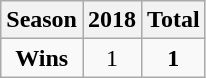<table class="wikitable">
<tr>
<th>Season</th>
<th>2018</th>
<th><strong>Total</strong></th>
</tr>
<tr align=center>
<td><strong>Wins</strong></td>
<td>1</td>
<td><strong>1</strong></td>
</tr>
</table>
